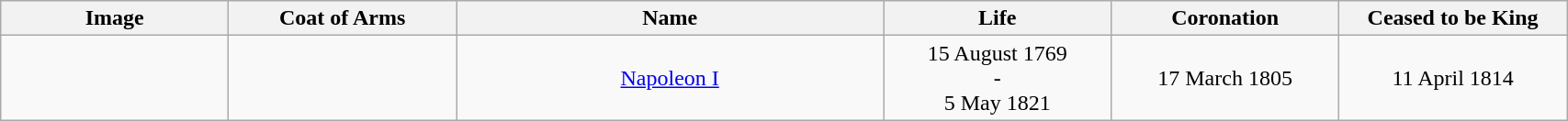<table width=90% class="wikitable">
<tr>
<th width=8%>Image</th>
<th width=8%>Coat of Arms</th>
<th width=15%>Name</th>
<th width=8%>Life</th>
<th width=8%>Coronation</th>
<th width=8%>Ceased to be King</th>
</tr>
<tr>
<td></td>
<td></td>
<td align="center"><a href='#'>Napoleon I</a></td>
<td align="center">15 August 1769<br>-<br>5 May 1821</td>
<td align="center">17 March 1805</td>
<td align="center">11 April 1814</td>
</tr>
</table>
